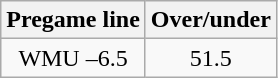<table class="wikitable">
<tr align="center">
<th style=>Pregame line</th>
<th style=>Over/under</th>
</tr>
<tr align="center">
<td>WMU –6.5</td>
<td>51.5</td>
</tr>
</table>
